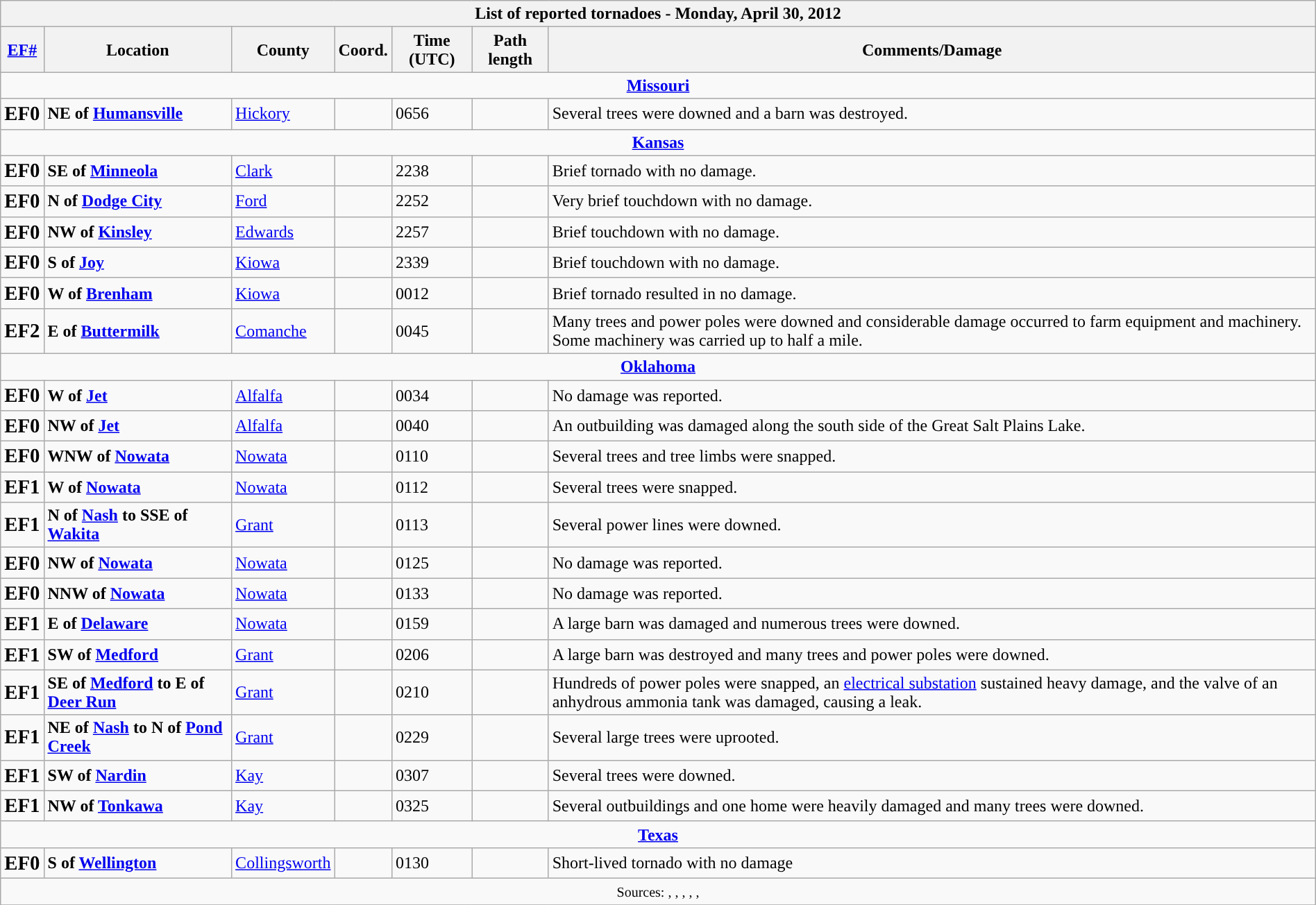<table class="wikitable collapsible" width="100%">
<tr>
<th colspan="7">List of reported tornadoes - Monday, April 30, 2012</th>
</tr>
<tr>
<th><a href='#'>EF#</a></th>
<th>Location</th>
<th>County</th>
<th>Coord.</th>
<th>Time (UTC)</th>
<th>Path length</th>
<th>Comments/Damage</th>
</tr>
<tr>
<td colspan="7" align=center><strong><a href='#'>Missouri</a></strong></td>
</tr>
<tr>
<td><big><strong>EF0</strong></big></td>
<td><strong>NE of <a href='#'>Humansville</a></strong></td>
<td><a href='#'>Hickory</a></td>
<td></td>
<td>0656</td>
<td></td>
<td>Several trees were downed and a barn was destroyed.</td>
</tr>
<tr>
<td colspan="7" align=center><strong><a href='#'>Kansas</a></strong></td>
</tr>
<tr>
<td><big><strong>EF0</strong></big></td>
<td><strong>SE of <a href='#'>Minneola</a></strong></td>
<td><a href='#'>Clark</a></td>
<td></td>
<td>2238</td>
<td></td>
<td>Brief tornado with no damage.</td>
</tr>
<tr>
<td><big><strong>EF0</strong></big></td>
<td><strong>N of <a href='#'>Dodge City</a></strong></td>
<td><a href='#'>Ford</a></td>
<td></td>
<td>2252</td>
<td></td>
<td>Very brief touchdown with no damage.</td>
</tr>
<tr>
<td><big><strong>EF0</strong></big></td>
<td><strong>NW of <a href='#'>Kinsley</a></strong></td>
<td><a href='#'>Edwards</a></td>
<td></td>
<td>2257</td>
<td></td>
<td>Brief touchdown with no damage.</td>
</tr>
<tr>
<td><big><strong>EF0</strong></big></td>
<td><strong>S of <a href='#'>Joy</a></strong></td>
<td><a href='#'>Kiowa</a></td>
<td></td>
<td>2339</td>
<td></td>
<td>Brief touchdown with no damage.</td>
</tr>
<tr>
<td><big><strong>EF0</strong></big></td>
<td><strong>W of <a href='#'>Brenham</a></strong></td>
<td><a href='#'>Kiowa</a></td>
<td></td>
<td>0012</td>
<td></td>
<td>Brief tornado resulted in no damage.</td>
</tr>
<tr>
<td><big><strong>EF2</strong></big></td>
<td><strong>E of <a href='#'>Buttermilk</a></strong></td>
<td><a href='#'>Comanche</a></td>
<td></td>
<td>0045</td>
<td></td>
<td>Many trees and power poles were downed and considerable damage occurred to farm equipment and machinery. Some machinery was carried up to half a mile.</td>
</tr>
<tr>
<td colspan="7" align=center><strong><a href='#'>Oklahoma</a></strong></td>
</tr>
<tr>
<td><big><strong>EF0</strong></big></td>
<td><strong>W of <a href='#'>Jet</a></strong></td>
<td><a href='#'>Alfalfa</a></td>
<td></td>
<td>0034</td>
<td></td>
<td>No damage was reported.</td>
</tr>
<tr>
<td><big><strong>EF0</strong></big></td>
<td><strong>NW of <a href='#'>Jet</a></strong></td>
<td><a href='#'>Alfalfa</a></td>
<td></td>
<td>0040</td>
<td></td>
<td>An outbuilding was damaged along the south side of the Great Salt Plains Lake.</td>
</tr>
<tr>
<td><big><strong>EF0</strong></big></td>
<td><strong>WNW of <a href='#'>Nowata</a></strong></td>
<td><a href='#'>Nowata</a></td>
<td></td>
<td>0110</td>
<td></td>
<td>Several trees and tree limbs were snapped.</td>
</tr>
<tr>
<td><big><strong>EF1</strong></big></td>
<td><strong>W of <a href='#'>Nowata</a></strong></td>
<td><a href='#'>Nowata</a></td>
<td></td>
<td>0112</td>
<td></td>
<td>Several trees were snapped.</td>
</tr>
<tr>
<td><big><strong>EF1</strong></big></td>
<td><strong>N of <a href='#'>Nash</a> to SSE of <a href='#'>Wakita</a></strong></td>
<td><a href='#'>Grant</a></td>
<td></td>
<td>0113</td>
<td></td>
<td>Several power lines were downed.</td>
</tr>
<tr>
<td><big><strong>EF0</strong></big></td>
<td><strong>NW of <a href='#'>Nowata</a></strong></td>
<td><a href='#'>Nowata</a></td>
<td></td>
<td>0125</td>
<td></td>
<td>No damage was reported.</td>
</tr>
<tr>
<td><big><strong>EF0</strong></big></td>
<td><strong>NNW of <a href='#'>Nowata</a></strong></td>
<td><a href='#'>Nowata</a></td>
<td></td>
<td>0133</td>
<td></td>
<td>No damage was reported.</td>
</tr>
<tr>
<td><big><strong>EF1</strong></big></td>
<td><strong>E of <a href='#'>Delaware</a></strong></td>
<td><a href='#'>Nowata</a></td>
<td></td>
<td>0159</td>
<td></td>
<td>A large barn was damaged and numerous trees were downed.</td>
</tr>
<tr>
<td><big><strong>EF1</strong></big></td>
<td><strong>SW of <a href='#'>Medford</a></strong></td>
<td><a href='#'>Grant</a></td>
<td></td>
<td>0206</td>
<td></td>
<td>A large barn was destroyed and many trees and power poles were downed.</td>
</tr>
<tr>
<td><big><strong>EF1</strong></big></td>
<td><strong>SE of <a href='#'>Medford</a> to E of <a href='#'>Deer Run</a></strong></td>
<td><a href='#'>Grant</a></td>
<td></td>
<td>0210</td>
<td></td>
<td>Hundreds of power poles were snapped, an <a href='#'>electrical substation</a> sustained heavy damage, and the valve of an anhydrous ammonia tank was damaged, causing a leak.</td>
</tr>
<tr>
<td><big><strong>EF1</strong></big></td>
<td><strong>NE of <a href='#'>Nash</a> to N of <a href='#'>Pond Creek</a></strong></td>
<td><a href='#'>Grant</a></td>
<td></td>
<td>0229</td>
<td></td>
<td>Several large trees were uprooted.</td>
</tr>
<tr>
<td><big><strong>EF1</strong></big></td>
<td><strong>SW of <a href='#'>Nardin</a></strong></td>
<td><a href='#'>Kay</a></td>
<td></td>
<td>0307</td>
<td></td>
<td>Several trees were downed.</td>
</tr>
<tr>
<td><big><strong>EF1</strong></big></td>
<td><strong>NW of <a href='#'>Tonkawa</a></strong></td>
<td><a href='#'>Kay</a></td>
<td></td>
<td>0325</td>
<td></td>
<td>Several outbuildings and one home were heavily damaged and many trees were downed.</td>
</tr>
<tr>
<td colspan="7" align=center><strong><a href='#'>Texas</a></strong></td>
</tr>
<tr>
<td><big><strong>EF0</strong></big></td>
<td><strong>S of <a href='#'>Wellington</a></strong></td>
<td><a href='#'>Collingsworth</a></td>
<td></td>
<td>0130</td>
<td></td>
<td>Short-lived tornado with no damage</td>
</tr>
<tr>
<td colspan="7" align=center><small>Sources: , , , , , </small></td>
</tr>
<tr>
</tr>
</table>
